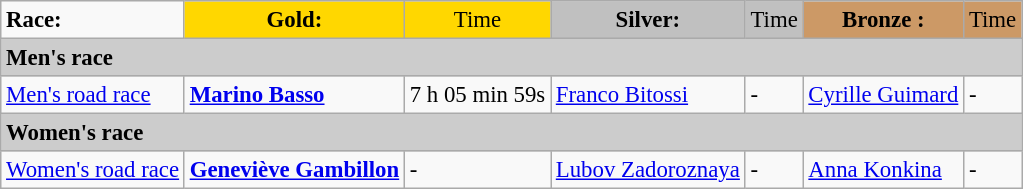<table class="wikitable" style="text-align:left; font-size:95%; border:gray solid 1px;">
<tr>
<td><strong>Race:</strong></td>
<td !  style="text-align:center; background:gold;"><strong>Gold:</strong></td>
<td !  style="text-align:center; background:gold;">Time</td>
<td !  style="text-align:center; background:silver;"><strong>Silver:</strong></td>
<td !  style="text-align:center; background:silver;">Time</td>
<td !  style="text-align:center; background:#c96;"><strong>Bronze :</strong></td>
<td !  style="text-align:center; background:#c96;">Time</td>
</tr>
<tr style="background:#ccc;">
<td colspan=7><strong>Men's race</strong></td>
</tr>
<tr>
<td><a href='#'>Men's road race</a><br></td>
<td><strong><a href='#'>Marino Basso</a></strong><br><small></small></td>
<td>7 h 05 min 59s</td>
<td><a href='#'>Franco Bitossi</a><br><small></small></td>
<td>-</td>
<td><a href='#'>Cyrille Guimard</a><br><small></small></td>
<td>-</td>
</tr>
<tr style="background:#ccc;">
<td colspan=7><strong>Women's race</strong></td>
</tr>
<tr>
<td><a href='#'>Women's road race</a></td>
<td><strong><a href='#'>Geneviève Gambillon</a></strong><br><small></small></td>
<td>-</td>
<td><a href='#'>Lubov Zadoroznaya</a><br><small></small></td>
<td>-</td>
<td><a href='#'>Anna Konkina</a><br><small></small></td>
<td>-</td>
</tr>
</table>
